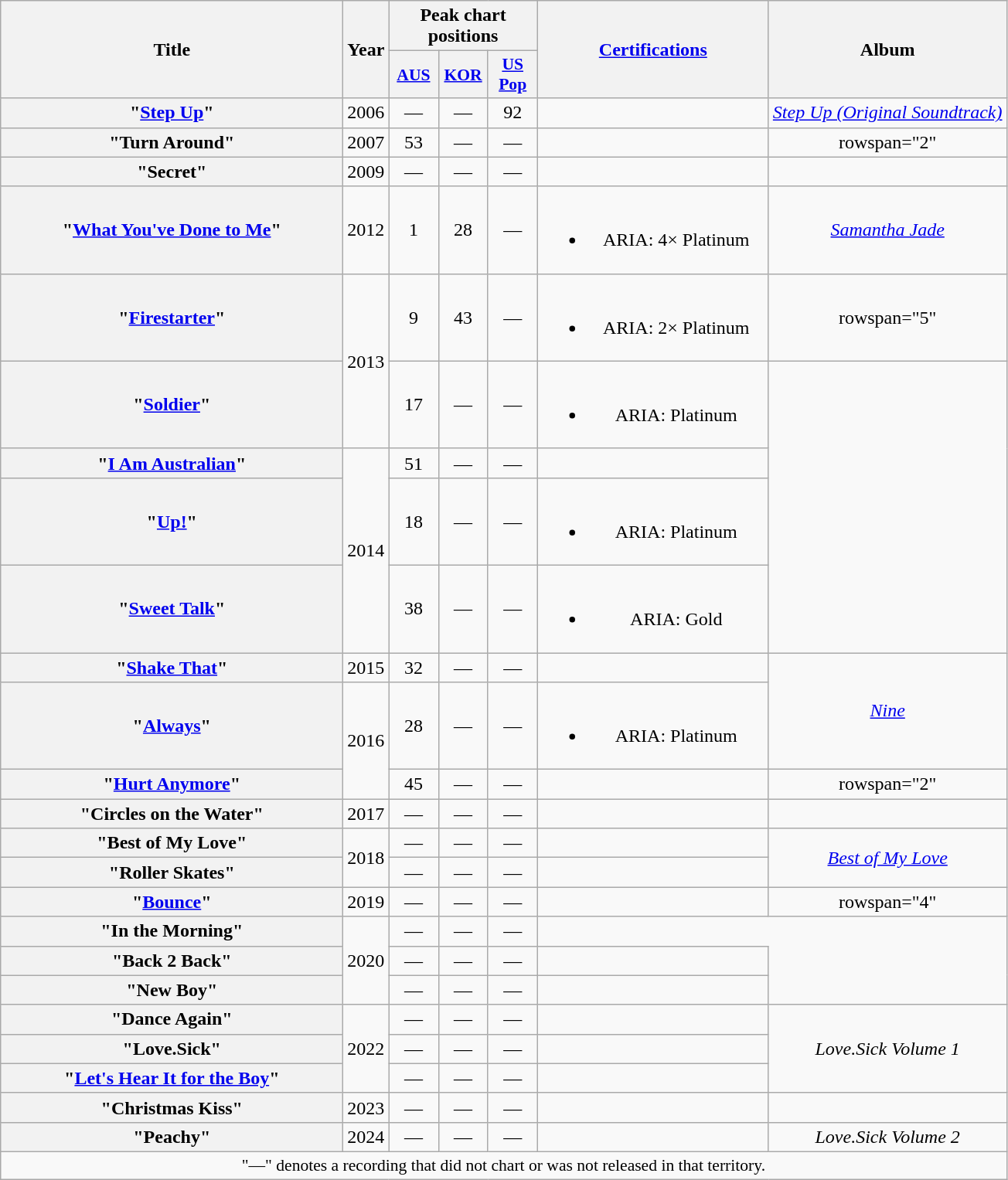<table class="wikitable plainrowheaders" style="text-align:center;">
<tr>
<th scope="col" rowspan="2" style="width:18em;">Title</th>
<th scope="col" rowspan="2">Year</th>
<th scope="col" colspan="3">Peak chart positions</th>
<th scope="col" rowspan="2" style="width:12em;"><a href='#'>Certifications</a></th>
<th scope="col" rowspan="2">Album</th>
</tr>
<tr>
<th scope="col" style="width:2.5em;font-size:90%;"><a href='#'>AUS</a><br></th>
<th scope="col" style="width:2.5em;font-size:90%;"><a href='#'>KOR</a><br></th>
<th scope="col" style="width:2.5em;font-size:90%;"><a href='#'>US<br>Pop</a><br></th>
</tr>
<tr>
<th scope="row">"<a href='#'>Step Up</a>"</th>
<td>2006</td>
<td>—</td>
<td>—</td>
<td>92</td>
<td></td>
<td><em><a href='#'>Step Up (Original Soundtrack)</a></em></td>
</tr>
<tr>
<th scope="row">"Turn Around"</th>
<td>2007</td>
<td>53</td>
<td>—</td>
<td>—</td>
<td></td>
<td>rowspan="2" </td>
</tr>
<tr>
<th scope="row">"Secret"</th>
<td>2009</td>
<td>—</td>
<td>—</td>
<td>—</td>
<td></td>
</tr>
<tr>
<th scope="row">"<a href='#'>What You've Done to Me</a>"</th>
<td>2012</td>
<td>1</td>
<td>28</td>
<td>—</td>
<td><br><ul><li>ARIA: 4× Platinum</li></ul></td>
<td><em><a href='#'>Samantha Jade</a></em></td>
</tr>
<tr>
<th scope="row">"<a href='#'>Firestarter</a>"</th>
<td rowspan="2">2013</td>
<td>9</td>
<td>43</td>
<td>—</td>
<td><br><ul><li>ARIA: 2× Platinum</li></ul></td>
<td>rowspan="5" </td>
</tr>
<tr>
<th scope="row">"<a href='#'>Soldier</a>"</th>
<td>17</td>
<td>—</td>
<td>—</td>
<td><br><ul><li>ARIA: Platinum</li></ul></td>
</tr>
<tr>
<th scope="row">"<a href='#'>I Am Australian</a>"<br></th>
<td rowspan="3">2014</td>
<td>51</td>
<td>—</td>
<td>—</td>
<td></td>
</tr>
<tr>
<th scope="row">"<a href='#'>Up!</a>"</th>
<td>18</td>
<td>—</td>
<td>—</td>
<td><br><ul><li>ARIA: Platinum</li></ul></td>
</tr>
<tr>
<th scope="row">"<a href='#'>Sweet Talk</a>"</th>
<td>38</td>
<td>—</td>
<td>—</td>
<td><br><ul><li>ARIA: Gold</li></ul></td>
</tr>
<tr>
<th scope="row">"<a href='#'>Shake That</a>"<br></th>
<td>2015</td>
<td>32</td>
<td>—</td>
<td>—</td>
<td></td>
<td rowspan="2"><em><a href='#'>Nine</a></em></td>
</tr>
<tr>
<th scope="row">"<a href='#'>Always</a>"</th>
<td rowspan="2">2016</td>
<td>28</td>
<td>—</td>
<td>—</td>
<td><br><ul><li>ARIA: Platinum</li></ul></td>
</tr>
<tr>
<th scope="row">"<a href='#'>Hurt Anymore</a>"<br></th>
<td>45</td>
<td>—</td>
<td>—</td>
<td></td>
<td>rowspan="2" </td>
</tr>
<tr>
<th scope="row">"Circles on the Water"</th>
<td>2017</td>
<td>—</td>
<td>—</td>
<td>—</td>
<td></td>
</tr>
<tr>
<th scope="row">"Best of My Love"</th>
<td rowspan="2">2018</td>
<td>—</td>
<td>—</td>
<td>—</td>
<td></td>
<td rowspan="2"><em><a href='#'>Best of My Love</a></em></td>
</tr>
<tr>
<th scope="row">"Roller Skates"</th>
<td>—</td>
<td>—</td>
<td>—</td>
<td></td>
</tr>
<tr>
<th scope="row">"<a href='#'>Bounce</a>"</th>
<td>2019</td>
<td>—</td>
<td>—</td>
<td>—</td>
<td></td>
<td>rowspan="4" </td>
</tr>
<tr>
<th scope="row">"In the Morning"</th>
<td rowspan="3">2020</td>
<td>—</td>
<td>—</td>
<td>—</td>
</tr>
<tr>
<th scope="row">"Back 2 Back"</th>
<td>—</td>
<td>—</td>
<td>—</td>
<td></td>
</tr>
<tr>
<th scope="row">"New Boy"</th>
<td>—</td>
<td>—</td>
<td>—</td>
<td></td>
</tr>
<tr>
<th scope="row">"Dance Again"</th>
<td rowspan="3">2022</td>
<td>—</td>
<td>—</td>
<td>—</td>
<td></td>
<td rowspan="3"><em>Love.Sick Volume 1</em></td>
</tr>
<tr>
<th scope="row">"Love.Sick"</th>
<td>—</td>
<td>—</td>
<td>—</td>
<td></td>
</tr>
<tr>
<th scope="row">"<a href='#'>Let's Hear It for the Boy</a>"</th>
<td>—</td>
<td>—</td>
<td>—</td>
<td></td>
</tr>
<tr>
<th scope="row">"Christmas Kiss"</th>
<td>2023</td>
<td>—</td>
<td>—</td>
<td>—</td>
<td></td>
<td></td>
</tr>
<tr>
<th scope="row">"Peachy"</th>
<td>2024</td>
<td>—</td>
<td>—</td>
<td>—</td>
<td></td>
<td><em>Love.Sick Volume 2</em></td>
</tr>
<tr>
<td colspan="7" style="text-align:center; font-size:90%;">"—" denotes a recording that did not chart or was not released in that territory.</td>
</tr>
</table>
